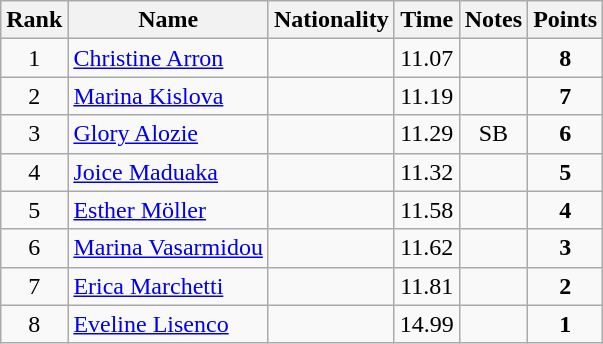<table class="wikitable sortable" style="text-align:center">
<tr>
<th>Rank</th>
<th>Name</th>
<th>Nationality</th>
<th>Time</th>
<th>Notes</th>
<th>Points</th>
</tr>
<tr>
<td>1</td>
<td align=left><a href='#'>Christine Arron</a></td>
<td align=left></td>
<td>11.07</td>
<td></td>
<td><strong>8</strong></td>
</tr>
<tr>
<td>2</td>
<td align=left><a href='#'>Marina Kislova</a></td>
<td align=left></td>
<td>11.19</td>
<td></td>
<td><strong>7</strong></td>
</tr>
<tr>
<td>3</td>
<td align=left><a href='#'>Glory Alozie</a></td>
<td align=left></td>
<td>11.29</td>
<td>SB</td>
<td><strong>6</strong></td>
</tr>
<tr>
<td>4</td>
<td align=left><a href='#'>Joice Maduaka</a></td>
<td align=left></td>
<td>11.32</td>
<td></td>
<td><strong>5</strong></td>
</tr>
<tr>
<td>5</td>
<td align=left><a href='#'>Esther Möller</a></td>
<td align=left></td>
<td>11.58</td>
<td></td>
<td><strong>4</strong></td>
</tr>
<tr>
<td>6</td>
<td align=left><a href='#'>Marina Vasarmidou</a></td>
<td align=left></td>
<td>11.62</td>
<td></td>
<td><strong>3</strong></td>
</tr>
<tr>
<td>7</td>
<td align=left><a href='#'>Erica Marchetti</a></td>
<td align=left></td>
<td>11.81</td>
<td></td>
<td><strong>2</strong></td>
</tr>
<tr>
<td>8</td>
<td align=left><a href='#'>Eveline Lisenco</a></td>
<td align=left></td>
<td>14.99</td>
<td></td>
<td><strong>1</strong></td>
</tr>
</table>
